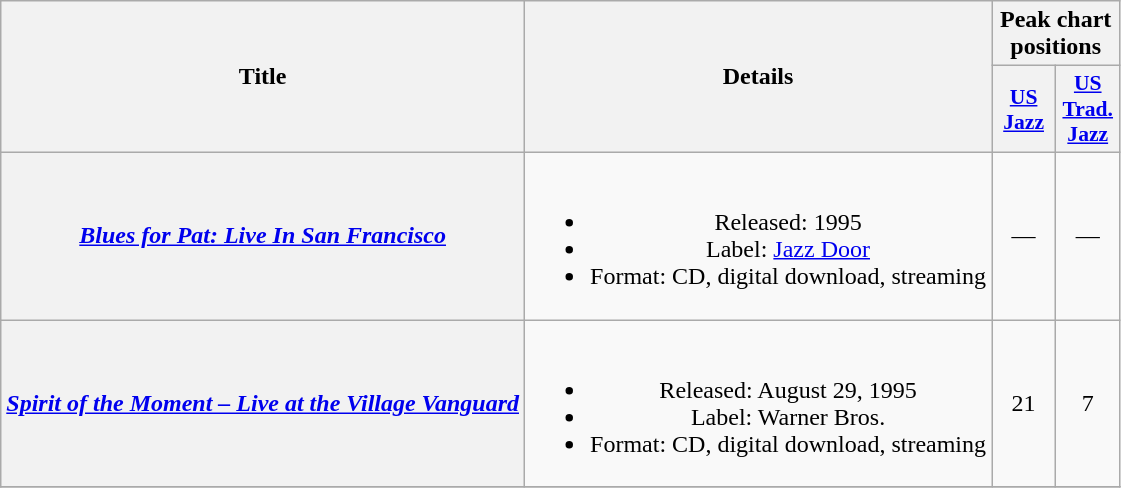<table class="wikitable plainrowheaders" style="text-align:center;">
<tr>
<th scope="col" rowspan="2">Title</th>
<th scope="col" rowspan="2">Details</th>
<th scope="col" colspan="2">Peak chart positions</th>
</tr>
<tr>
<th scope="col" style="width:2.5em;font-size:90%;"><a href='#'>US<br>Jazz</a><br></th>
<th scope="col" style="width:2.5em;font-size:90%;"><a href='#'>US<br>Trad.<br>Jazz</a><br></th>
</tr>
<tr>
<th scope="row"><em><a href='#'>Blues for Pat: Live In San Francisco</a></em></th>
<td><br><ul><li>Released: 1995</li><li>Label: <a href='#'>Jazz Door</a></li><li>Format: CD, digital download, streaming</li></ul></td>
<td>—</td>
<td>—</td>
</tr>
<tr>
<th scope="row"><em><a href='#'>Spirit of the Moment – Live at the Village Vanguard</a></em></th>
<td><br><ul><li>Released: August 29, 1995</li><li>Label: Warner Bros.</li><li>Format: CD, digital download, streaming</li></ul></td>
<td>21</td>
<td>7</td>
</tr>
<tr>
</tr>
</table>
